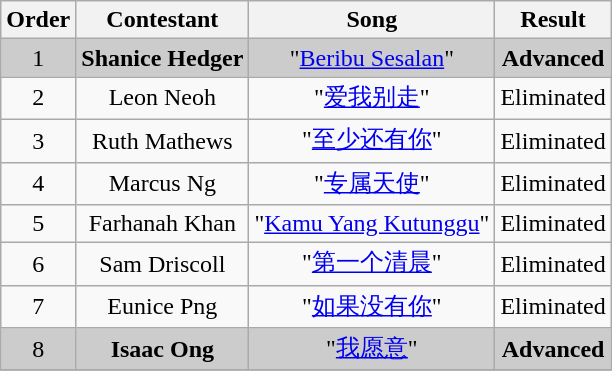<table class="wikitable plainrowheaders" style="text-align:center;">
<tr>
<th scope="col">Order</th>
<th scope="col">Contestant</th>
<th scope="col">Song</th>
<th scope="col">Result</th>
</tr>
<tr style="background:#ccc;">
<td scope="row">1</td>
<td><strong>Shanice Hedger</strong></td>
<td>"<a href='#'>Beribu Sesalan</a>"</td>
<td><strong>Advanced</strong></td>
</tr>
<tr>
<td scope="row">2</td>
<td>Leon Neoh</td>
<td>"<a href='#'>爱我别走</a>"</td>
<td>Eliminated</td>
</tr>
<tr>
<td scope="row">3</td>
<td>Ruth Mathews</td>
<td>"<a href='#'>至少还有你</a>"</td>
<td>Eliminated</td>
</tr>
<tr>
<td scope="row">4</td>
<td>Marcus Ng</td>
<td>"<a href='#'>专属天使</a>"</td>
<td>Eliminated</td>
</tr>
<tr>
<td scope="row">5</td>
<td>Farhanah Khan</td>
<td>"<a href='#'>Kamu Yang Kutunggu</a>"</td>
<td>Eliminated</td>
</tr>
<tr>
<td scope="row">6</td>
<td>Sam Driscoll</td>
<td>"<a href='#'>第一个清晨</a>"</td>
<td>Eliminated</td>
</tr>
<tr>
<td scope="row">7</td>
<td>Eunice Png</td>
<td>"<a href='#'>如果没有你</a>"</td>
<td>Eliminated</td>
</tr>
<tr style="background:#ccc;">
<td scope="row">8</td>
<td><strong>Isaac Ong</strong></td>
<td>"<a href='#'>我愿意</a>"</td>
<td><strong>Advanced</strong></td>
</tr>
<tr>
</tr>
</table>
